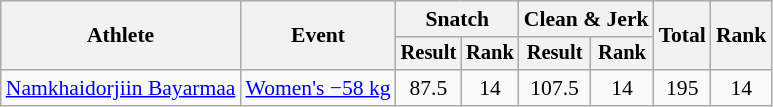<table class="wikitable" style="font-size:90%">
<tr>
<th rowspan="2">Athlete</th>
<th rowspan="2">Event</th>
<th colspan="2">Snatch</th>
<th colspan="2">Clean & Jerk</th>
<th rowspan="2">Total</th>
<th rowspan="2">Rank</th>
</tr>
<tr style="font-size:95%">
<th>Result</th>
<th>Rank</th>
<th>Result</th>
<th>Rank</th>
</tr>
<tr align=center>
<td align=left><a href='#'>Namkhaidorjiin Bayarmaa</a></td>
<td align=left><a href='#'>Women's −58 kg</a></td>
<td>87.5</td>
<td>14</td>
<td>107.5</td>
<td>14</td>
<td>195</td>
<td>14</td>
</tr>
</table>
